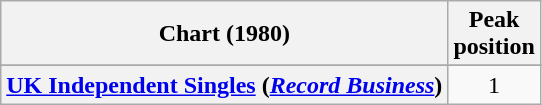<table class="wikitable sortable plainrowheaders" style="text-align:center">
<tr>
<th>Chart (1980)</th>
<th>Peak<br>position</th>
</tr>
<tr>
</tr>
<tr>
<th scope="row"><a href='#'>UK Independent Singles</a> (<em><a href='#'>Record Business</a></em>)</th>
<td>1</td>
</tr>
</table>
